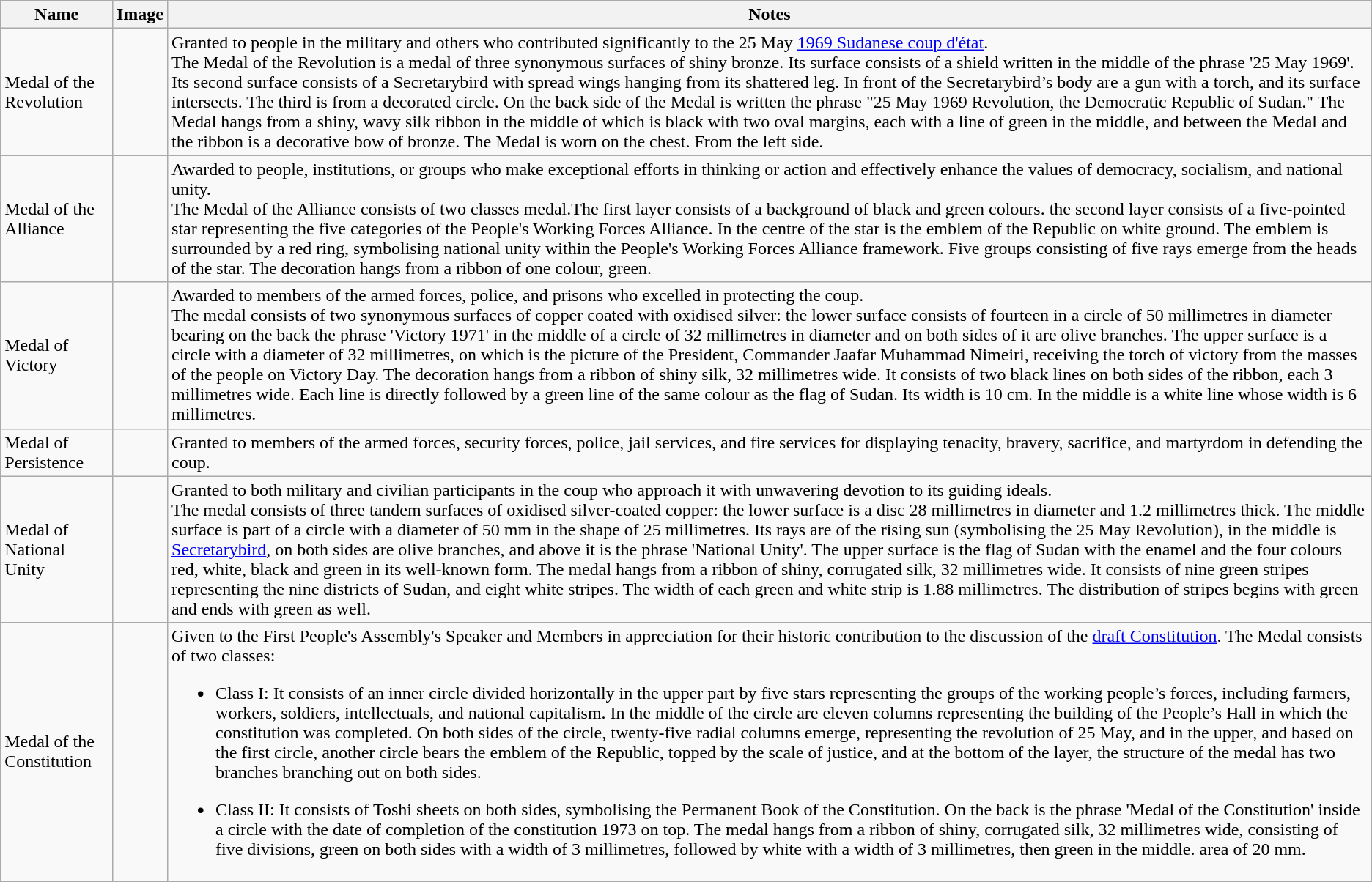<table class="wikitable sortable">
<tr>
<th>Name</th>
<th>Image</th>
<th>Notes</th>
</tr>
<tr>
<td>Medal of the Revolution</td>
<td></td>
<td>Granted to people in the military and others who contributed significantly to the 25 May <a href='#'>1969 Sudanese coup d'état</a>.<br>The Medal of the Revolution is a medal of three synonymous surfaces of shiny bronze. Its surface consists of a shield written in the middle of the phrase '25 May 1969'. Its second surface consists of a Secretarybird with spread wings hanging from its shattered leg. In front of the Secretarybird’s body are a gun with a torch, and its surface intersects. The third is from a decorated circle. On the back side of the Medal is written the phrase "25 May 1969 Revolution, the Democratic Republic of Sudan." The Medal hangs from a shiny, wavy silk ribbon in the middle of which is black with two oval margins, each with a line of green in the middle, and between the Medal and the ribbon is a decorative bow of bronze. The Medal is worn on the chest. From the left side.</td>
</tr>
<tr>
<td>Medal of the Alliance</td>
<td></td>
<td>Awarded to people, institutions, or groups who make exceptional efforts in thinking or action and effectively enhance the values of democracy, socialism, and national unity.<br>The Medal of the Alliance consists of two classes medal.The first layer consists of a background of black and green colours. the second layer consists of a five-pointed star representing the five categories of the People's Working Forces Alliance. In the centre of the star is the emblem of the Republic on white ground. The emblem is surrounded by a red ring, symbolising national unity within the People's Working Forces Alliance framework. Five groups consisting of five rays emerge from the heads of the star. The decoration hangs from a ribbon of one colour, green.</td>
</tr>
<tr>
<td>Medal of Victory</td>
<td></td>
<td>Awarded to members of the armed forces, police, and prisons who excelled in protecting the coup.<br>The medal consists of two synonymous surfaces of copper coated with oxidised silver: the lower surface consists of fourteen in a circle of 50 millimetres in diameter bearing on the back the phrase 'Victory 1971' in the middle of a circle of 32 millimetres in diameter and on both sides of it are olive branches. The upper surface is a circle with a diameter of 32 millimetres, on which is the picture of the President, Commander Jaafar Muhammad Nimeiri, receiving the torch of victory from the masses of the people on Victory Day. The decoration hangs from a ribbon of shiny silk, 32 millimetres wide. It consists of two black lines on both sides of the ribbon, each 3 millimetres wide. Each line is directly followed by a green line of the same colour as the flag of Sudan. Its width is 10 cm. In the middle is a white line whose width is 6 millimetres.</td>
</tr>
<tr>
<td>Medal of Persistence</td>
<td></td>
<td>Granted to members of the armed forces, security forces, police, jail services, and fire services for displaying tenacity, bravery, sacrifice, and martyrdom in defending the coup.</td>
</tr>
<tr>
<td>Medal of National Unity</td>
<td></td>
<td>Granted to both military and civilian participants in the coup who approach it with unwavering devotion to its guiding ideals.<br>The medal consists of three tandem surfaces of oxidised silver-coated copper: the lower surface is a disc 28 millimetres in diameter and 1.2 millimetres thick. The middle surface is part of a circle with a diameter of 50 mm in the shape of 25 millimetres. Its rays are of the rising sun (symbolising the 25 May Revolution), in the middle is <a href='#'>Secretarybird</a>, on both sides are olive branches, and above it is the phrase 'National Unity'. The upper surface is the flag of Sudan with the enamel and the four colours red, white, black and green in its well-known form. The medal hangs from a ribbon of shiny, corrugated silk, 32 millimetres wide. It consists of nine green stripes representing the nine districts of Sudan, and eight white stripes. The width of each green and white strip is 1.88 millimetres. The distribution of stripes begins with green and ends with green as well.</td>
</tr>
<tr>
<td>Medal of the Constitution</td>
<td></td>
<td>Given to the First People's Assembly's Speaker and Members in appreciation for their historic contribution to the discussion of the <a href='#'>draft Constitution</a>. The Medal consists of two classes:<br><ul><li>Class I: It consists of an inner circle divided horizontally in the upper part by five stars representing the groups of the working people’s forces, including farmers, workers, soldiers, intellectuals, and national capitalism. In the middle of the circle are eleven columns representing the building of the People’s Hall in which the constitution was completed. On both sides of the circle, twenty-five radial columns emerge, representing the revolution of 25 May, and in the upper, and based on the first circle, another circle bears the emblem of the Republic, topped by the scale of justice, and at the bottom of the layer, the structure of the medal has two branches branching out on both sides.</li></ul><ul><li>Class II: It consists of Toshi sheets on both sides, symbolising the Permanent Book of the Constitution. On the back is the phrase 'Medal of the Constitution' inside a circle with the date of completion of the constitution 1973 on top. The medal hangs from a ribbon of shiny, corrugated silk, 32 millimetres wide, consisting of five divisions, green on both sides with a width of 3 millimetres, followed by white with a width of 3 millimetres, then green in the middle. area of 20 mm.</li></ul></td>
</tr>
</table>
